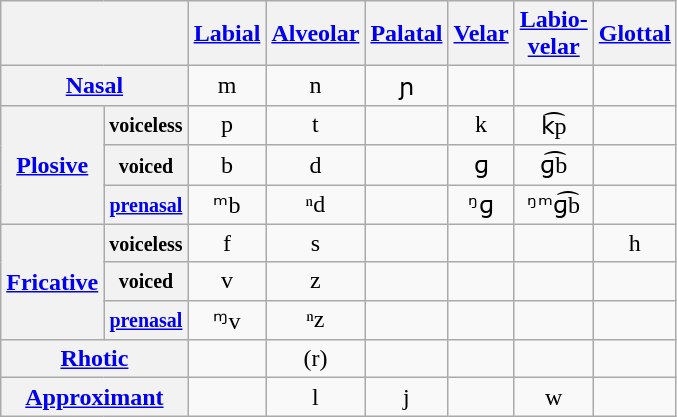<table class="wikitable" style=text-align:center>
<tr>
<th colspan="2"></th>
<th><a href='#'>Labial</a></th>
<th><a href='#'>Alveolar</a></th>
<th><a href='#'>Palatal</a></th>
<th><a href='#'>Velar</a></th>
<th><a href='#'>Labio-<br>velar</a></th>
<th><a href='#'>Glottal</a></th>
</tr>
<tr>
<th colspan="2"><a href='#'>Nasal</a></th>
<td>m</td>
<td>n</td>
<td>ɲ</td>
<td></td>
<td></td>
<td></td>
</tr>
<tr>
<th rowspan="3"><a href='#'>Plosive</a></th>
<th><small>voiceless</small></th>
<td>p</td>
<td>t</td>
<td></td>
<td>k</td>
<td>k͡p</td>
<td></td>
</tr>
<tr>
<th><small>voiced</small></th>
<td>b</td>
<td>d</td>
<td></td>
<td>ɡ</td>
<td>ɡ͡b</td>
<td></td>
</tr>
<tr>
<th><small><a href='#'>prenasal</a></small></th>
<td>ᵐb</td>
<td>ⁿd</td>
<td></td>
<td>ᵑɡ</td>
<td>ᵑᵐɡ͡b</td>
<td></td>
</tr>
<tr>
<th rowspan="3"><a href='#'>Fricative</a></th>
<th><small>voiceless</small></th>
<td>f</td>
<td>s</td>
<td></td>
<td></td>
<td></td>
<td>h</td>
</tr>
<tr>
<th><small>voiced</small></th>
<td>v</td>
<td>z</td>
<td></td>
<td></td>
<td></td>
<td></td>
</tr>
<tr>
<th><small><a href='#'>prenasal</a></small></th>
<td>ᶬv</td>
<td>ⁿz</td>
<td></td>
<td></td>
<td></td>
<td></td>
</tr>
<tr>
<th colspan="2"><a href='#'>Rhotic</a></th>
<td></td>
<td>(r)</td>
<td></td>
<td></td>
<td></td>
<td></td>
</tr>
<tr>
<th colspan="2"><a href='#'>Approximant</a></th>
<td></td>
<td>l</td>
<td>j</td>
<td></td>
<td>w</td>
<td></td>
</tr>
</table>
